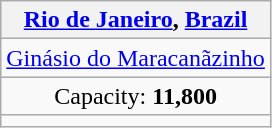<table class=wikitable style=text-align:center>
<tr>
<th> <a href='#'>Rio de Janeiro</a>, <a href='#'>Brazil</a></th>
</tr>
<tr>
<td><a href='#'>Ginásio do Maracanãzinho</a></td>
</tr>
<tr>
<td>Capacity: <strong>11,800</strong></td>
</tr>
<tr>
<td></td>
</tr>
</table>
